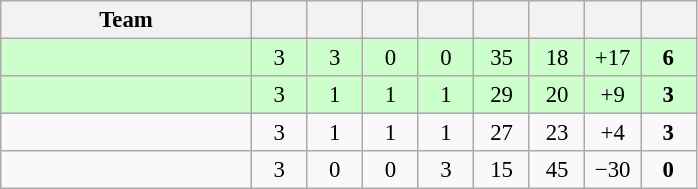<table class="wikitable" style="text-align:center;font-size:95%">
<tr>
<th width=160>Team</th>
<th width=30></th>
<th width=30></th>
<th width=30></th>
<th width=30></th>
<th width=30></th>
<th width=30></th>
<th width=30></th>
<th width=30></th>
</tr>
<tr bgcolor=ccffcc>
<td align="left"></td>
<td>3</td>
<td>3</td>
<td>0</td>
<td>0</td>
<td>35</td>
<td>18</td>
<td>+17</td>
<td><strong>6</strong></td>
</tr>
<tr bgcolor=ccffcc>
<td align="left"></td>
<td>3</td>
<td>1</td>
<td>1</td>
<td>1</td>
<td>29</td>
<td>20</td>
<td>+9</td>
<td><strong>3</strong></td>
</tr>
<tr>
<td align="left"></td>
<td>3</td>
<td>1</td>
<td>1</td>
<td>1</td>
<td>27</td>
<td>23</td>
<td>+4</td>
<td><strong>3</strong></td>
</tr>
<tr>
<td align="left"></td>
<td>3</td>
<td>0</td>
<td>0</td>
<td>3</td>
<td>15</td>
<td>45</td>
<td>−30</td>
<td><strong>0</strong></td>
</tr>
</table>
